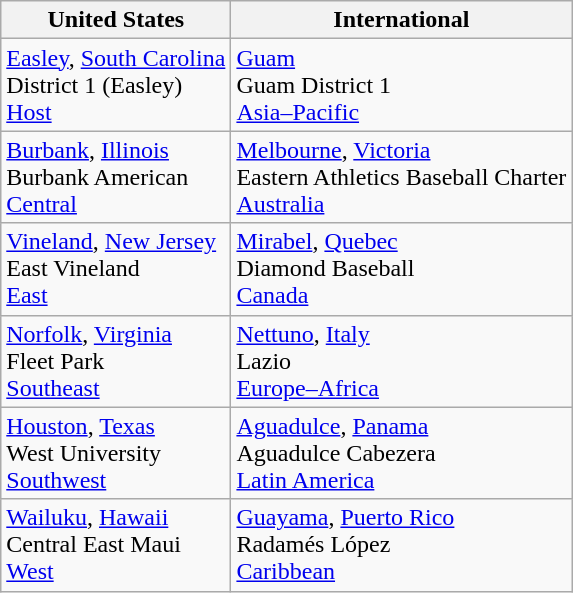<table class="wikitable">
<tr>
<th>United States</th>
<th>International</th>
</tr>
<tr>
<td> <a href='#'>Easley</a>, <a href='#'>South Carolina</a><br>District 1 (Easley) <br><a href='#'>Host</a></td>
<td> <a href='#'>Guam</a><br>Guam District 1<br><a href='#'>Asia–Pacific</a></td>
</tr>
<tr>
<td> <a href='#'>Burbank</a>, <a href='#'>Illinois</a><br>Burbank American<br><a href='#'>Central</a></td>
<td>  <a href='#'>Melbourne</a>, <a href='#'>Victoria</a><br>Eastern Athletics Baseball Charter<br><a href='#'>Australia</a></td>
</tr>
<tr>
<td> <a href='#'>Vineland</a>, <a href='#'>New Jersey</a><br>East Vineland<br><a href='#'>East</a></td>
<td>  <a href='#'>Mirabel</a>, <a href='#'>Quebec</a><br>Diamond Baseball<br><a href='#'>Canada</a></td>
</tr>
<tr>
<td> <a href='#'>Norfolk</a>, <a href='#'>Virginia</a><br>Fleet Park<br><a href='#'>Southeast</a></td>
<td> <a href='#'>Nettuno</a>, <a href='#'>Italy</a><br>Lazio<br><a href='#'>Europe–Africa</a></td>
</tr>
<tr>
<td> <a href='#'>Houston</a>, <a href='#'>Texas</a><br>West University<br><a href='#'>Southwest</a></td>
<td>  <a href='#'>Aguadulce</a>, <a href='#'>Panama</a><br>Aguadulce Cabezera<br><a href='#'>Latin America</a></td>
</tr>
<tr>
<td> <a href='#'>Wailuku</a>, <a href='#'>Hawaii</a><br>Central East Maui<br><a href='#'>West</a></td>
<td> <a href='#'>Guayama</a>, <a href='#'>Puerto Rico</a><br> Radamés López<br><a href='#'>Caribbean</a></td>
</tr>
</table>
